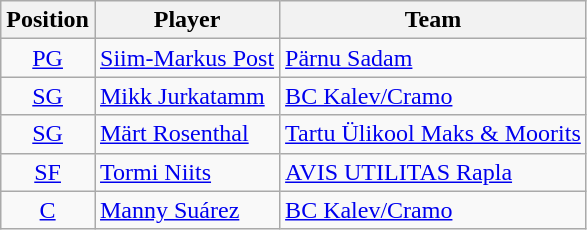<table class="wikitable">
<tr>
<th>Position</th>
<th>Player</th>
<th>Team</th>
</tr>
<tr>
<td align="center"><a href='#'>PG</a></td>
<td> <a href='#'>Siim-Markus Post</a></td>
<td><a href='#'>Pärnu Sadam</a></td>
</tr>
<tr>
<td align="center"><a href='#'>SG</a></td>
<td> <a href='#'>Mikk Jurkatamm</a></td>
<td><a href='#'>BC Kalev/Cramo</a></td>
</tr>
<tr>
<td align="center"><a href='#'>SG</a></td>
<td> <a href='#'>Märt Rosenthal</a></td>
<td><a href='#'>Tartu Ülikool Maks & Moorits</a></td>
</tr>
<tr>
<td align="center"><a href='#'>SF</a></td>
<td> <a href='#'>Tormi Niits</a></td>
<td><a href='#'>AVIS UTILITAS Rapla</a></td>
</tr>
<tr>
<td align="center"><a href='#'>C</a></td>
<td> <a href='#'>Manny Suárez</a></td>
<td><a href='#'>BC Kalev/Cramo</a></td>
</tr>
</table>
